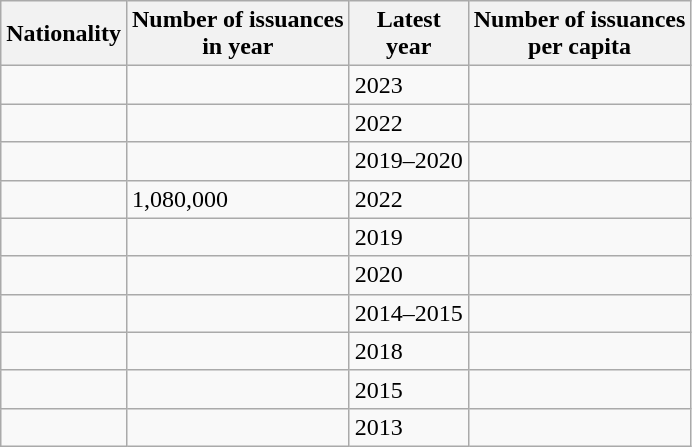<table class="wikitable alternance sortable">
<tr>
<th scope="col">Nationality</th>
<th scope="col" data-sort-type=number>Number of issuances <br>in year</th>
<th scope="col">Latest <br>year</th>
<th scope="col">Number of issuances <br>per capita</th>
</tr>
<tr>
<td scope="row"></td>
<td></td>
<td>2023</td>
<td></td>
</tr>
<tr>
<td scope="row"></td>
<td></td>
<td>2022</td>
<td></td>
</tr>
<tr>
<td scope="row"></td>
<td></td>
<td>2019–2020</td>
<td></td>
</tr>
<tr>
<td scope="row"></td>
<td>1,080,000</td>
<td>2022</td>
<td></td>
</tr>
<tr>
<td scope="row"></td>
<td></td>
<td>2019</td>
<td></td>
</tr>
<tr>
<td scope="row"></td>
<td></td>
<td>2020</td>
<td></td>
</tr>
<tr>
<td scope="row"></td>
<td></td>
<td>2014–2015</td>
<td></td>
</tr>
<tr>
<td scope="row"></td>
<td></td>
<td>2018</td>
<td></td>
</tr>
<tr>
<td scope="row"></td>
<td></td>
<td>2015</td>
<td></td>
</tr>
<tr>
<td scope="row"></td>
<td></td>
<td>2013</td>
<td></td>
</tr>
</table>
